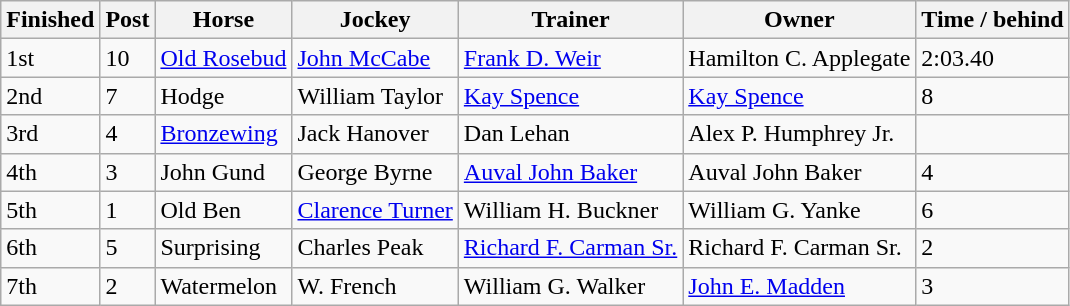<table class="wikitable">
<tr>
<th>Finished</th>
<th>Post</th>
<th>Horse</th>
<th>Jockey</th>
<th>Trainer</th>
<th>Owner</th>
<th>Time / behind</th>
</tr>
<tr>
<td>1st</td>
<td>10</td>
<td><a href='#'>Old Rosebud</a></td>
<td><a href='#'>John McCabe</a></td>
<td><a href='#'>Frank D. Weir</a></td>
<td>Hamilton C. Applegate</td>
<td>2:03.40</td>
</tr>
<tr>
<td>2nd</td>
<td>7</td>
<td>Hodge</td>
<td>William Taylor</td>
<td><a href='#'>Kay Spence</a></td>
<td><a href='#'>Kay Spence</a></td>
<td>8</td>
</tr>
<tr>
<td>3rd</td>
<td>4</td>
<td><a href='#'>Bronzewing</a></td>
<td>Jack Hanover</td>
<td>Dan Lehan</td>
<td>Alex P. Humphrey Jr.</td>
<td></td>
</tr>
<tr>
<td>4th</td>
<td>3</td>
<td>John Gund</td>
<td>George Byrne</td>
<td><a href='#'>Auval John Baker</a></td>
<td>Auval John Baker</td>
<td>4</td>
</tr>
<tr>
<td>5th</td>
<td>1</td>
<td>Old Ben</td>
<td><a href='#'>Clarence Turner</a></td>
<td>William H. Buckner</td>
<td>William G. Yanke</td>
<td>6</td>
</tr>
<tr>
<td>6th</td>
<td>5</td>
<td>Surprising</td>
<td>Charles Peak</td>
<td><a href='#'>Richard F. Carman Sr.</a></td>
<td>Richard F. Carman Sr.</td>
<td>2</td>
</tr>
<tr>
<td>7th</td>
<td>2</td>
<td>Watermelon</td>
<td>W. French</td>
<td>William G. Walker</td>
<td><a href='#'>John E. Madden</a></td>
<td>3</td>
</tr>
</table>
